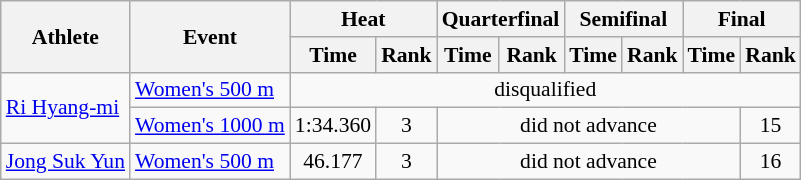<table class="wikitable" style="font-size:90%">
<tr>
<th rowspan="2">Athlete</th>
<th rowspan="2">Event</th>
<th colspan="2">Heat</th>
<th colspan="2">Quarterfinal</th>
<th colspan="2">Semifinal</th>
<th colspan="2">Final</th>
</tr>
<tr>
<th>Time</th>
<th>Rank</th>
<th>Time</th>
<th>Rank</th>
<th>Time</th>
<th>Rank</th>
<th>Time</th>
<th>Rank</th>
</tr>
<tr>
<td rowspan=2><a href='#'>Ri Hyang-mi</a></td>
<td><a href='#'>Women's 500 m</a></td>
<td colspan=8 align="center">disqualified</td>
</tr>
<tr>
<td><a href='#'>Women's 1000 m</a></td>
<td align="center">1:34.360</td>
<td align="center">3</td>
<td colspan=5 align="center">did not advance</td>
<td align="center">15</td>
</tr>
<tr>
<td><a href='#'>Jong Suk Yun</a></td>
<td><a href='#'>Women's 500 m</a></td>
<td align="center">46.177</td>
<td align="center">3</td>
<td colspan=5 align="center">did not advance</td>
<td align="center">16</td>
</tr>
</table>
